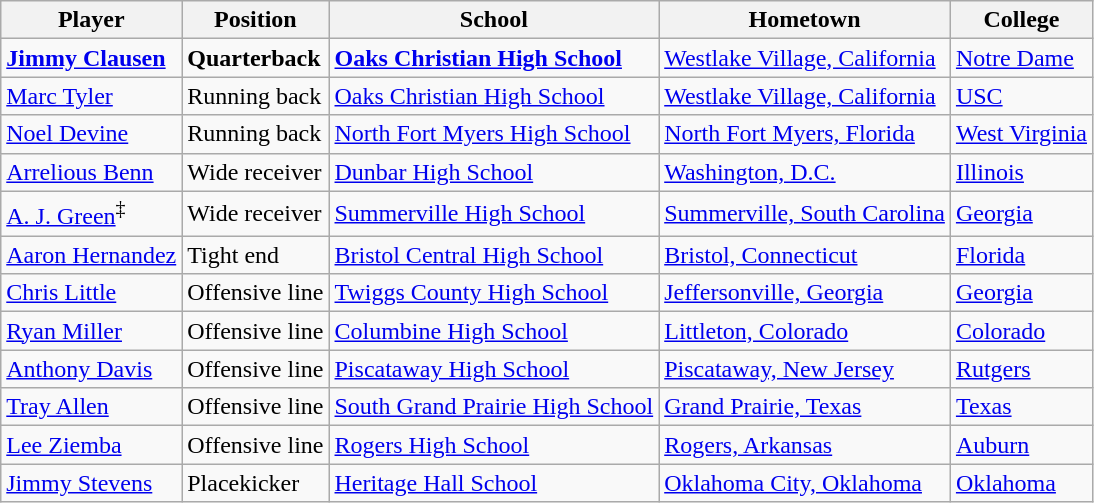<table class="wikitable">
<tr>
<th>Player</th>
<th>Position</th>
<th>School</th>
<th>Hometown</th>
<th>College</th>
</tr>
<tr>
<td><strong><a href='#'>Jimmy Clausen</a></strong></td>
<td><strong>Quarterback</strong></td>
<td><strong><a href='#'>Oaks Christian High School</a></strong></td>
<td><a href='#'>Westlake Village, California</a></td>
<td><a href='#'>Notre Dame</a></td>
</tr>
<tr>
<td><a href='#'>Marc Tyler</a></td>
<td>Running back</td>
<td><a href='#'>Oaks Christian High School</a></td>
<td><a href='#'>Westlake Village, California</a></td>
<td><a href='#'>USC</a></td>
</tr>
<tr>
<td><a href='#'>Noel Devine</a></td>
<td>Running back</td>
<td><a href='#'>North Fort Myers High School</a></td>
<td><a href='#'>North Fort Myers, Florida</a></td>
<td><a href='#'>West Virginia</a></td>
</tr>
<tr>
<td><a href='#'>Arrelious Benn</a></td>
<td>Wide receiver</td>
<td><a href='#'>Dunbar High School</a></td>
<td><a href='#'>Washington, D.C.</a></td>
<td><a href='#'>Illinois</a></td>
</tr>
<tr>
<td><a href='#'>A. J. Green</a><sup>‡</sup></td>
<td>Wide receiver</td>
<td><a href='#'>Summerville High School</a></td>
<td><a href='#'>Summerville, South Carolina</a></td>
<td><a href='#'>Georgia</a></td>
</tr>
<tr>
<td><a href='#'>Aaron Hernandez</a></td>
<td>Tight end</td>
<td><a href='#'>Bristol Central High School</a></td>
<td><a href='#'>Bristol, Connecticut</a></td>
<td><a href='#'>Florida</a></td>
</tr>
<tr>
<td><a href='#'>Chris Little</a></td>
<td>Offensive line</td>
<td><a href='#'>Twiggs County High School</a></td>
<td><a href='#'>Jeffersonville, Georgia</a></td>
<td><a href='#'>Georgia</a></td>
</tr>
<tr>
<td><a href='#'>Ryan Miller</a></td>
<td>Offensive line</td>
<td><a href='#'>Columbine High School</a></td>
<td><a href='#'>Littleton, Colorado</a></td>
<td><a href='#'>Colorado</a></td>
</tr>
<tr>
<td><a href='#'>Anthony Davis</a></td>
<td>Offensive line</td>
<td><a href='#'>Piscataway High School</a></td>
<td><a href='#'>Piscataway, New Jersey</a></td>
<td><a href='#'>Rutgers</a></td>
</tr>
<tr>
<td><a href='#'>Tray Allen</a></td>
<td>Offensive line</td>
<td><a href='#'>South Grand Prairie High School</a></td>
<td><a href='#'>Grand Prairie, Texas</a></td>
<td><a href='#'>Texas</a></td>
</tr>
<tr>
<td><a href='#'>Lee Ziemba</a></td>
<td>Offensive line</td>
<td><a href='#'>Rogers High School</a></td>
<td><a href='#'>Rogers, Arkansas</a></td>
<td><a href='#'>Auburn</a></td>
</tr>
<tr>
<td><a href='#'>Jimmy Stevens</a></td>
<td>Placekicker</td>
<td><a href='#'>Heritage Hall School</a></td>
<td><a href='#'>Oklahoma City, Oklahoma</a></td>
<td><a href='#'>Oklahoma</a></td>
</tr>
</table>
